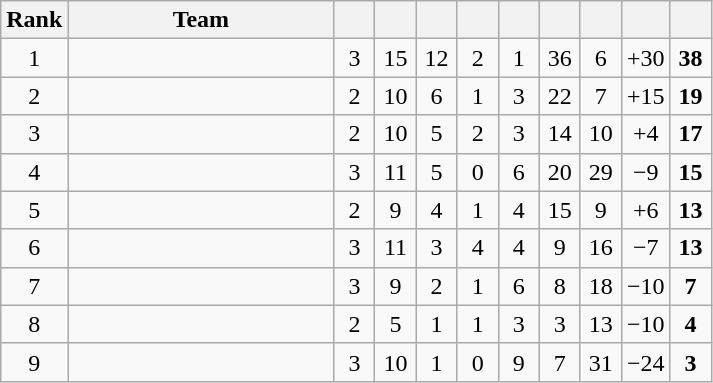<table class="wikitable sortable" style="text-align:center">
<tr>
<th width=20>Rank</th>
<th width=170>Team</th>
<th width=20></th>
<th width=20></th>
<th width=20></th>
<th width=20></th>
<th width=20></th>
<th width=20></th>
<th width=20></th>
<th width=20></th>
<th width=20></th>
</tr>
<tr>
<td>1</td>
<td style="text-align:left"></td>
<td>3</td>
<td>15</td>
<td>12</td>
<td>2</td>
<td>1</td>
<td>36</td>
<td>6</td>
<td>+30</td>
<td><strong>38</strong></td>
</tr>
<tr>
<td>2</td>
<td style="text-align:left"></td>
<td>2</td>
<td>10</td>
<td>6</td>
<td>1</td>
<td>3</td>
<td>22</td>
<td>7</td>
<td>+15</td>
<td><strong>19</strong></td>
</tr>
<tr>
<td>3</td>
<td style="text-align:left"></td>
<td>2</td>
<td>10</td>
<td>5</td>
<td>2</td>
<td>3</td>
<td>14</td>
<td>10</td>
<td>+4</td>
<td><strong>17</strong></td>
</tr>
<tr>
<td>4</td>
<td style="text-align:left"></td>
<td>3</td>
<td>11</td>
<td>5</td>
<td>0</td>
<td>6</td>
<td>20</td>
<td>29</td>
<td>−9</td>
<td><strong>15</strong></td>
</tr>
<tr>
<td>5</td>
<td style="text-align:left"></td>
<td>2</td>
<td>9</td>
<td>4</td>
<td>1</td>
<td>4</td>
<td>15</td>
<td>9</td>
<td>+6</td>
<td><strong>13</strong></td>
</tr>
<tr>
<td>6</td>
<td style="text-align:left"></td>
<td>3</td>
<td>11</td>
<td>3</td>
<td>4</td>
<td>4</td>
<td>9</td>
<td>16</td>
<td>−7</td>
<td><strong>13</strong></td>
</tr>
<tr>
<td>7</td>
<td style="text-align:left"></td>
<td>3</td>
<td>9</td>
<td>2</td>
<td>1</td>
<td>6</td>
<td>8</td>
<td>18</td>
<td>−10</td>
<td><strong>7</strong></td>
</tr>
<tr>
<td>8</td>
<td style="text-align:left"></td>
<td>2</td>
<td>5</td>
<td>1</td>
<td>1</td>
<td>3</td>
<td>3</td>
<td>13</td>
<td>−10</td>
<td><strong>4</strong></td>
</tr>
<tr>
<td>9</td>
<td style="text-align:left"></td>
<td>3</td>
<td>10</td>
<td>1</td>
<td>0</td>
<td>9</td>
<td>7</td>
<td>31</td>
<td>−24</td>
<td><strong>3</strong></td>
</tr>
</table>
